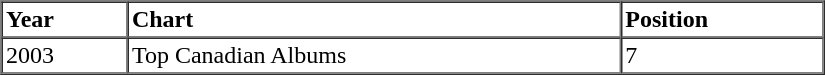<table border=1 cellspacing=0 cellpadding=2 width="550px">
<tr>
<th align="left">Year</th>
<th align="left">Chart</th>
<th align="left">Position</th>
</tr>
<tr>
<td align="left">2003</td>
<td align="left">Top Canadian Albums</td>
<td align="left">7</td>
</tr>
<tr>
</tr>
</table>
